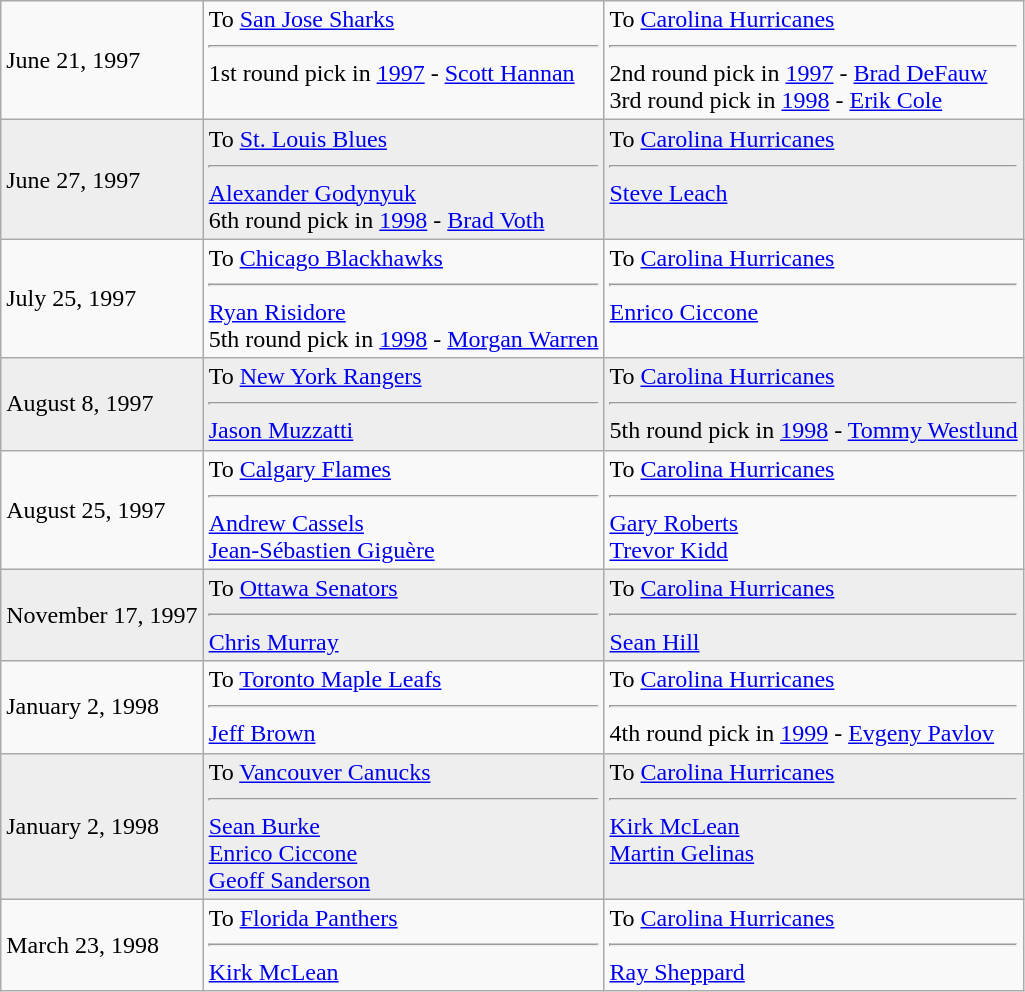<table class="wikitable">
<tr>
<td>June 21, 1997</td>
<td valign="top">To <a href='#'>San Jose Sharks</a><hr>1st round pick in <a href='#'>1997</a> - <a href='#'>Scott Hannan</a></td>
<td valign="top">To <a href='#'>Carolina Hurricanes</a><hr>2nd round pick in <a href='#'>1997</a> - <a href='#'>Brad DeFauw</a> <br> 3rd round pick in <a href='#'>1998</a> - <a href='#'>Erik Cole</a></td>
</tr>
<tr style="background:#eee;">
<td>June 27, 1997</td>
<td valign="top">To <a href='#'>St. Louis Blues</a><hr><a href='#'>Alexander Godynyuk</a> <br> 6th round pick in <a href='#'>1998</a> - <a href='#'>Brad Voth</a></td>
<td valign="top">To <a href='#'>Carolina Hurricanes</a><hr><a href='#'>Steve Leach</a></td>
</tr>
<tr>
<td>July 25, 1997</td>
<td valign="top">To <a href='#'>Chicago Blackhawks</a><hr><a href='#'>Ryan Risidore</a> <br> 5th round pick in <a href='#'>1998</a> - <a href='#'>Morgan Warren</a></td>
<td valign="top">To <a href='#'>Carolina Hurricanes</a><hr><a href='#'>Enrico Ciccone</a></td>
</tr>
<tr style="background:#eee;">
<td>August 8, 1997</td>
<td valign="top">To <a href='#'>New York Rangers</a><hr><a href='#'>Jason Muzzatti</a></td>
<td valign="top">To <a href='#'>Carolina Hurricanes</a><hr>5th round pick in <a href='#'>1998</a> - <a href='#'>Tommy Westlund</a></td>
</tr>
<tr>
<td>August 25, 1997</td>
<td valign="top">To <a href='#'>Calgary Flames</a><hr><a href='#'>Andrew Cassels</a> <br> <a href='#'>Jean-Sébastien Giguère</a></td>
<td valign="top">To <a href='#'>Carolina Hurricanes</a><hr><a href='#'>Gary Roberts</a> <br> <a href='#'>Trevor Kidd</a></td>
</tr>
<tr style="background:#eee;">
<td>November 17, 1997</td>
<td valign="top">To <a href='#'>Ottawa Senators</a><hr><a href='#'>Chris Murray</a></td>
<td valign="top">To <a href='#'>Carolina Hurricanes</a><hr><a href='#'>Sean Hill</a></td>
</tr>
<tr>
<td>January 2, 1998</td>
<td valign="top">To <a href='#'>Toronto Maple Leafs</a><hr><a href='#'>Jeff Brown</a></td>
<td valign="top">To <a href='#'>Carolina Hurricanes</a><hr>4th round pick in <a href='#'>1999</a> - <a href='#'>Evgeny Pavlov</a></td>
</tr>
<tr style="background:#eee;">
<td>January 2, 1998</td>
<td valign="top">To <a href='#'>Vancouver Canucks</a><hr><a href='#'>Sean Burke</a> <br> <a href='#'>Enrico Ciccone</a> <br> <a href='#'>Geoff Sanderson</a></td>
<td valign="top">To <a href='#'>Carolina Hurricanes</a><hr><a href='#'>Kirk McLean</a> <br> <a href='#'>Martin Gelinas</a></td>
</tr>
<tr>
<td>March 23, 1998</td>
<td valign="top">To <a href='#'>Florida Panthers</a><hr><a href='#'>Kirk McLean</a></td>
<td valign="top">To <a href='#'>Carolina Hurricanes</a><hr><a href='#'>Ray Sheppard</a></td>
</tr>
</table>
